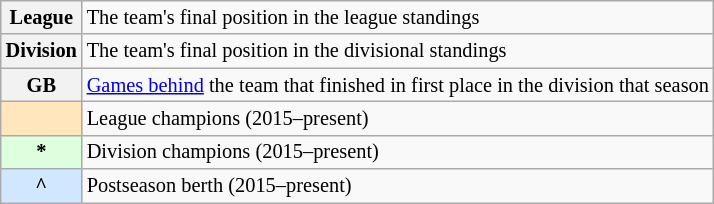<table class="wikitable plainrowheaders" style="font-size:85%">
<tr>
<th scope="row" style="text-align:center"><strong>League</strong></th>
<td>The team's final position in the league standings</td>
</tr>
<tr>
<th scope="row" style="text-align:center"><strong>Division</strong></th>
<td>The team's final position in the divisional standings</td>
</tr>
<tr>
<th scope="row" style="text-align:center"><strong>GB</strong></th>
<td><a href='#'>Games behind</a> the team that finished in first place in the division that season</td>
</tr>
<tr>
<th scope="row" style="text-align:center; background-color:#FFE6BD"></th>
<td>League champions (2015–present)</td>
</tr>
<tr>
<th scope="row" style="text-align:center; background-color:#DDFFDD">*</th>
<td>Division champions (2015–present)</td>
</tr>
<tr>
<th scope="row" style="text-align:center; background-color:#D0E7FF">^</th>
<td>Postseason berth (2015–present)</td>
</tr>
</table>
